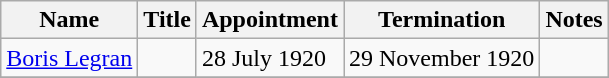<table class="wikitable">
<tr valign="middle">
<th>Name</th>
<th>Title</th>
<th>Appointment</th>
<th>Termination</th>
<th>Notes</th>
</tr>
<tr>
<td><a href='#'>Boris Legran</a></td>
<td></td>
<td>28 July 1920</td>
<td>29 November 1920</td>
<td></td>
</tr>
<tr>
</tr>
</table>
